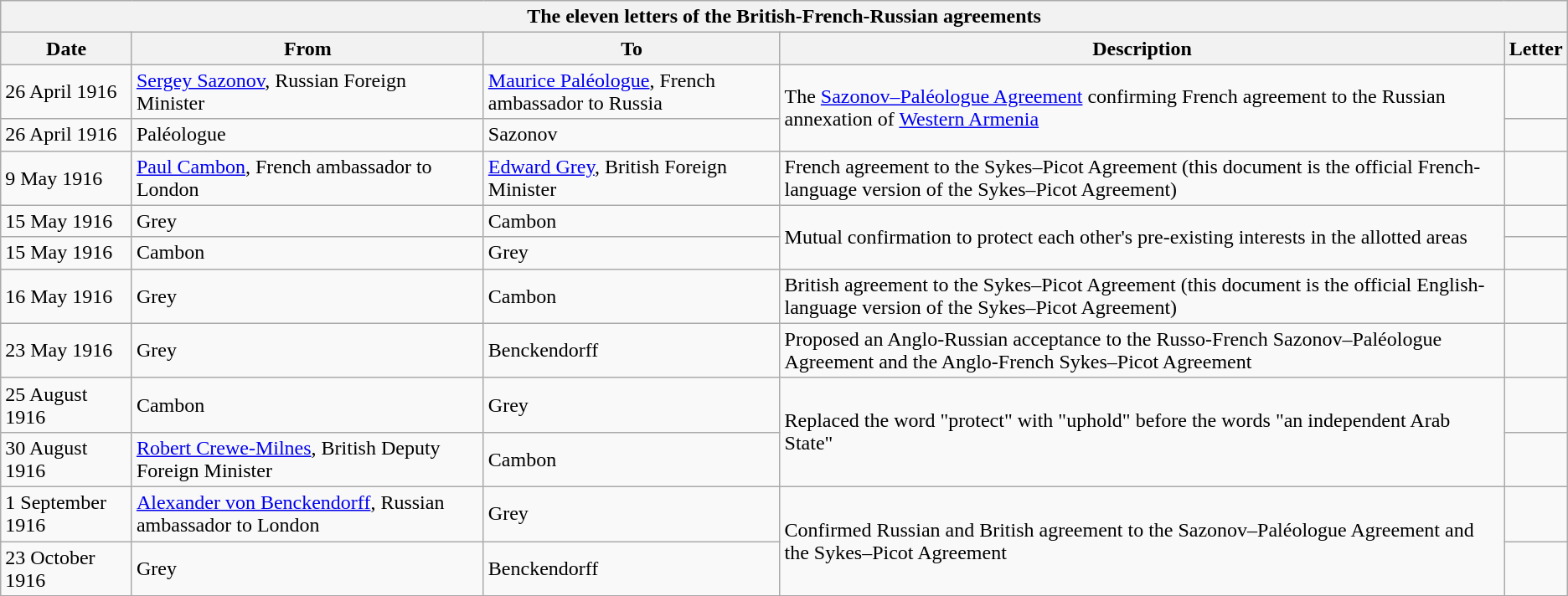<table class="wikitable mw-collapsible mw-collapsed" style="text-align:left; float:right;">
<tr>
<th colspan="5">The eleven letters of the British-French-Russian agreements</th>
</tr>
<tr>
<th>Date</th>
<th>From</th>
<th>To</th>
<th>Description</th>
<th class=unsortable>Letter</th>
</tr>
<tr>
<td>26 April 1916</td>
<td><a href='#'>Sergey Sazonov</a>, Russian Foreign Minister</td>
<td><a href='#'>Maurice Paléologue</a>, French ambassador to Russia</td>
<td rowspan=2>The <a href='#'>Sazonov–Paléologue Agreement</a> confirming French agreement to the Russian annexation of <a href='#'>Western Armenia</a></td>
<td></td>
</tr>
<tr>
<td>26 April 1916</td>
<td>Paléologue</td>
<td>Sazonov</td>
<td></td>
</tr>
<tr>
<td>9 May 1916</td>
<td><a href='#'>Paul Cambon</a>, French ambassador to London</td>
<td><a href='#'>Edward Grey</a>, British Foreign Minister</td>
<td>French agreement to the Sykes–Picot Agreement (this document is the official French-language version of the Sykes–Picot Agreement)</td>
<td></td>
</tr>
<tr>
<td>15 May 1916</td>
<td>Grey</td>
<td>Cambon</td>
<td rowspan=2>Mutual confirmation to protect each other's pre-existing interests in the allotted areas</td>
<td></td>
</tr>
<tr>
<td>15 May 1916</td>
<td>Cambon</td>
<td>Grey</td>
<td></td>
</tr>
<tr>
<td>16 May 1916</td>
<td>Grey</td>
<td>Cambon</td>
<td>British agreement to the Sykes–Picot Agreement (this document is the official English-language version of the Sykes–Picot Agreement)</td>
<td></td>
</tr>
<tr>
<td>23 May 1916</td>
<td>Grey</td>
<td>Benckendorff</td>
<td>Proposed an Anglo-Russian acceptance to the Russo-French Sazonov–Paléologue Agreement and the Anglo-French Sykes–Picot Agreement</td>
<td></td>
</tr>
<tr>
<td>25 August 1916</td>
<td>Cambon</td>
<td>Grey</td>
<td rowspan=2>Replaced the word "protect" with "uphold" before the words "an independent Arab State"</td>
<td></td>
</tr>
<tr>
<td>30 August 1916</td>
<td><a href='#'>Robert Crewe-Milnes</a>, British Deputy Foreign Minister</td>
<td>Cambon</td>
<td></td>
</tr>
<tr>
<td>1 September 1916</td>
<td><a href='#'>Alexander von Benckendorff</a>, Russian ambassador to London</td>
<td>Grey</td>
<td rowspan=2>Confirmed Russian and British agreement to the Sazonov–Paléologue Agreement and the Sykes–Picot Agreement</td>
<td></td>
</tr>
<tr>
<td>23 October 1916</td>
<td>Grey</td>
<td>Benckendorff</td>
<td></td>
</tr>
<tr>
</tr>
</table>
